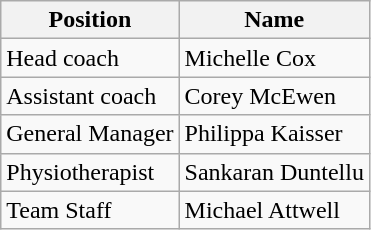<table class="wikitable">
<tr>
<th>Position</th>
<th>Name</th>
</tr>
<tr>
<td>Head coach</td>
<td> Michelle Cox</td>
</tr>
<tr>
<td>Assistant coach</td>
<td> Corey McEwen</td>
</tr>
<tr>
<td>General Manager</td>
<td> Philippa Kaisser</td>
</tr>
<tr>
<td>Physiotherapist</td>
<td> Sankaran Duntellu</td>
</tr>
<tr>
<td>Team Staff</td>
<td> Michael Attwell</td>
</tr>
</table>
